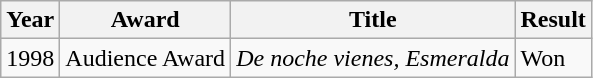<table class="wikitable">
<tr>
<th>Year</th>
<th>Award</th>
<th>Title</th>
<th>Result</th>
</tr>
<tr>
<td>1998</td>
<td>Audience Award</td>
<td><em>De noche vienes, Esmeralda</em></td>
<td>Won</td>
</tr>
</table>
